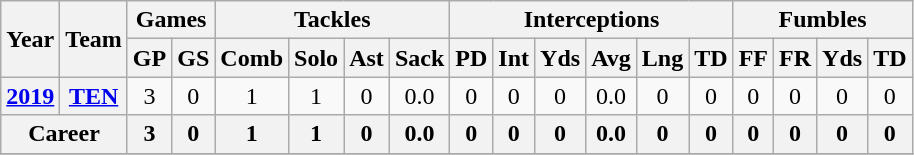<table class="wikitable" style="text-align:center">
<tr>
<th rowspan="2">Year</th>
<th rowspan="2">Team</th>
<th colspan="2">Games</th>
<th colspan="4">Tackles</th>
<th colspan="6">Interceptions</th>
<th colspan="4">Fumbles</th>
</tr>
<tr>
<th>GP</th>
<th>GS</th>
<th>Comb</th>
<th>Solo</th>
<th>Ast</th>
<th>Sack</th>
<th>PD</th>
<th>Int</th>
<th>Yds</th>
<th>Avg</th>
<th>Lng</th>
<th>TD</th>
<th>FF</th>
<th>FR</th>
<th>Yds</th>
<th>TD</th>
</tr>
<tr>
<th><a href='#'>2019</a></th>
<th><a href='#'>TEN</a></th>
<td>3</td>
<td>0</td>
<td>1</td>
<td>1</td>
<td>0</td>
<td>0.0</td>
<td>0</td>
<td>0</td>
<td>0</td>
<td>0.0</td>
<td>0</td>
<td>0</td>
<td>0</td>
<td>0</td>
<td>0</td>
<td>0</td>
</tr>
<tr>
<th colspan="2">Career</th>
<th>3</th>
<th>0</th>
<th>1</th>
<th>1</th>
<th>0</th>
<th>0.0</th>
<th>0</th>
<th>0</th>
<th>0</th>
<th>0.0</th>
<th>0</th>
<th>0</th>
<th>0</th>
<th>0</th>
<th>0</th>
<th>0</th>
</tr>
<tr>
</tr>
</table>
